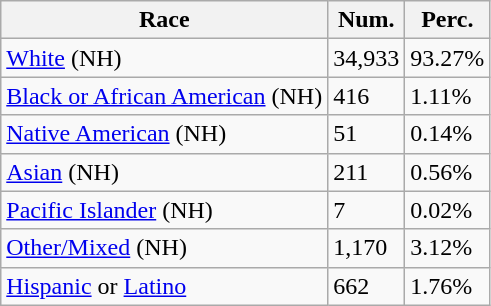<table class="wikitable">
<tr>
<th>Race</th>
<th>Num.</th>
<th>Perc.</th>
</tr>
<tr>
<td><a href='#'>White</a> (NH)</td>
<td>34,933</td>
<td>93.27%</td>
</tr>
<tr>
<td><a href='#'>Black or African American</a> (NH)</td>
<td>416</td>
<td>1.11%</td>
</tr>
<tr>
<td><a href='#'>Native American</a> (NH)</td>
<td>51</td>
<td>0.14%</td>
</tr>
<tr>
<td><a href='#'>Asian</a> (NH)</td>
<td>211</td>
<td>0.56%</td>
</tr>
<tr>
<td><a href='#'>Pacific Islander</a> (NH)</td>
<td>7</td>
<td>0.02%</td>
</tr>
<tr>
<td><a href='#'>Other/Mixed</a> (NH)</td>
<td>1,170</td>
<td>3.12%</td>
</tr>
<tr>
<td><a href='#'>Hispanic</a> or <a href='#'>Latino</a></td>
<td>662</td>
<td>1.76%</td>
</tr>
</table>
